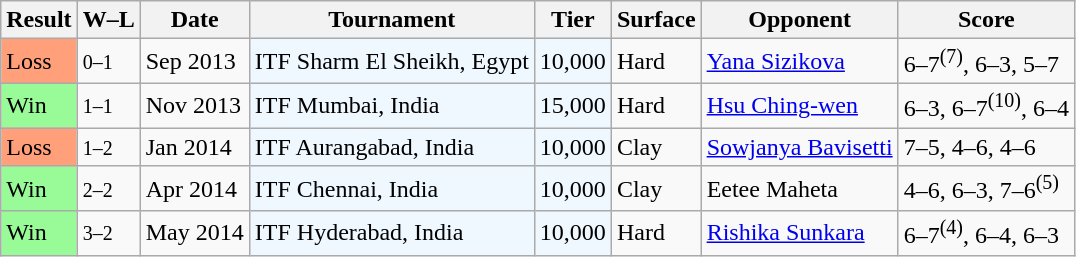<table class="sortable wikitable">
<tr>
<th>Result</th>
<th class="unsortable">W–L</th>
<th>Date</th>
<th>Tournament</th>
<th>Tier</th>
<th>Surface</th>
<th>Opponent</th>
<th class="unsortable">Score</th>
</tr>
<tr>
<td style="background:#ffa07a;">Loss</td>
<td><small>0–1</small></td>
<td>Sep 2013</td>
<td style="background:#f0f8ff;">ITF Sharm El Sheikh, Egypt</td>
<td style="background:#f0f8ff;">10,000</td>
<td>Hard</td>
<td> <a href='#'>Yana Sizikova</a></td>
<td>6–7<sup>(7)</sup>, 6–3, 5–7</td>
</tr>
<tr>
<td style="background:#98fb98;">Win</td>
<td><small>1–1</small></td>
<td>Nov 2013</td>
<td style="background:#f0f8ff;">ITF Mumbai, India</td>
<td style="background:#f0f8ff;">15,000</td>
<td>Hard</td>
<td> <a href='#'>Hsu Ching-wen</a></td>
<td>6–3, 6–7<sup>(10)</sup>, 6–4</td>
</tr>
<tr>
<td style="background:#ffa07a;">Loss</td>
<td><small>1–2</small></td>
<td>Jan 2014</td>
<td style="background:#f0f8ff;">ITF Aurangabad, India</td>
<td style="background:#f0f8ff;">10,000</td>
<td>Clay</td>
<td> <a href='#'>Sowjanya Bavisetti</a></td>
<td>7–5, 4–6, 4–6</td>
</tr>
<tr>
<td style="background:#98fb98;">Win</td>
<td><small>2–2</small></td>
<td>Apr 2014</td>
<td style="background:#f0f8ff;">ITF Chennai, India</td>
<td style="background:#f0f8ff;">10,000</td>
<td>Clay</td>
<td> Eetee Maheta</td>
<td>4–6, 6–3, 7–6<sup>(5)</sup></td>
</tr>
<tr>
<td style="background:#98fb98;">Win</td>
<td><small>3–2</small></td>
<td>May 2014</td>
<td style="background:#f0f8ff;">ITF Hyderabad, India</td>
<td style="background:#f0f8ff;">10,000</td>
<td>Hard</td>
<td> <a href='#'>Rishika Sunkara</a></td>
<td>6–7<sup>(4)</sup>, 6–4, 6–3</td>
</tr>
</table>
